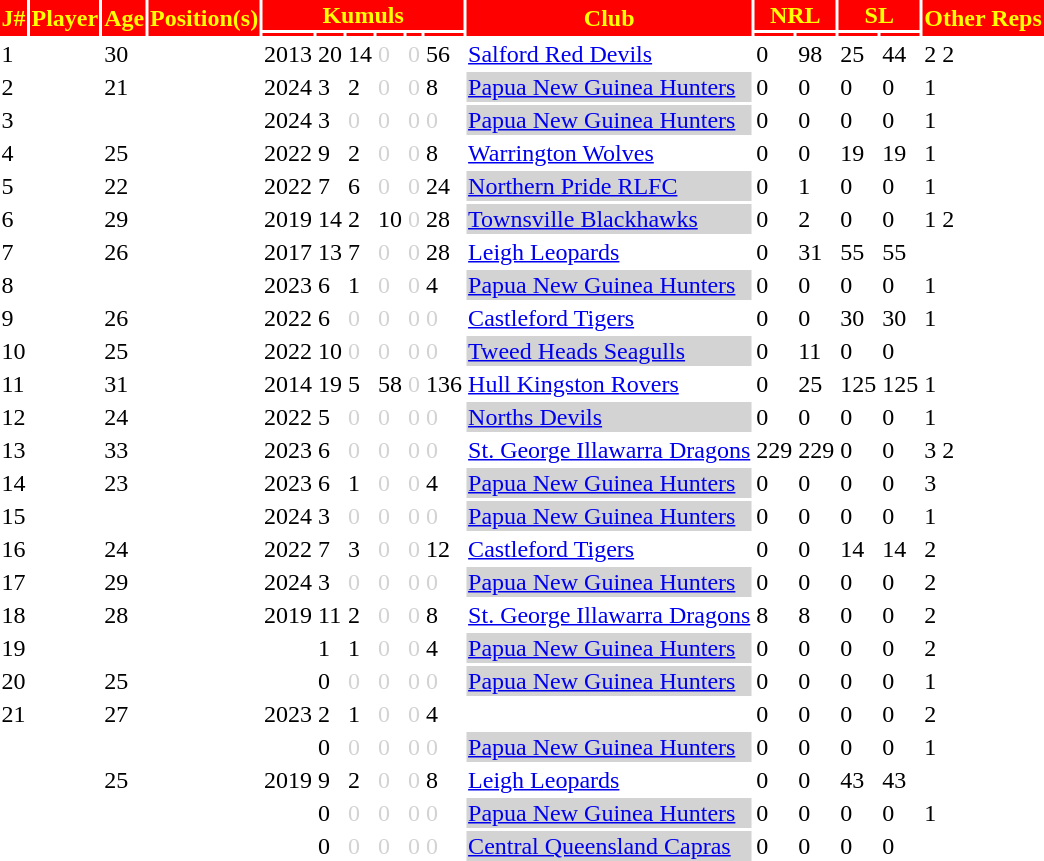<table>
<tr style="background:red; color:yellow;">
<th rowspan=2>J#</th>
<th rowspan=2 align=left>Player</th>
<th rowspan=2 align=center>Age</th>
<th rowspan=2 align=center>Position(s)</th>
<th colspan=6 align=center>Kumuls</th>
<th rowspan=2 align=center>Club</th>
<th colspan=2 align=center>NRL</th>
<th colspan=2 align=center>SL</th>
<th rowspan=2 align=center>Other Reps</th>
</tr>
<tr style="background:red; color:yellow;">
<th></th>
<th></th>
<th></th>
<th></th>
<th></th>
<th></th>
<th></th>
<th></th>
<th></th>
<th></th>
</tr>
<tr>
<td>1</td>
<td align=left></td>
<td>30</td>
<td align=center></td>
<td>2013</td>
<td>20</td>
<td>14</td>
<td style="color:lightgray">0</td>
<td style="color:lightgray">0</td>
<td>56</td>
<td align=left>   <a href='#'>Salford Red Devils</a></td>
<td>0</td>
<td>98</td>
<td>25</td>
<td>44</td>
<td align=left> 2  2</td>
</tr>
<tr>
<td>2</td>
<td align=left></td>
<td>21</td>
<td align=center></td>
<td>2024</td>
<td>3</td>
<td>2</td>
<td style="color:lightgray">0</td>
<td style="color:lightgray">0</td>
<td>8</td>
<td bgcolor=lightgray align=left>   <a href='#'>Papua New Guinea Hunters</a></td>
<td>0</td>
<td>0</td>
<td>0</td>
<td>0</td>
<td align=left> 1</td>
</tr>
<tr>
<td>3</td>
<td align=left></td>
<td></td>
<td align=center></td>
<td>2024</td>
<td>3</td>
<td style="color:lightgray">0</td>
<td style="color:lightgray">0</td>
<td style="color:lightgray">0</td>
<td style="color:lightgray">0</td>
<td bgcolor=lightgray align=left>   <a href='#'>Papua New Guinea Hunters</a></td>
<td>0</td>
<td>0</td>
<td>0</td>
<td>0</td>
<td align=left> 1</td>
</tr>
<tr>
<td>4</td>
<td align=left></td>
<td>25</td>
<td align=center></td>
<td>2022</td>
<td>9</td>
<td>2</td>
<td style="color:lightgray">0</td>
<td style="color:lightgray">0</td>
<td>8</td>
<td align=left>   <a href='#'>Warrington Wolves</a></td>
<td>0</td>
<td>0</td>
<td>19</td>
<td>19</td>
<td align=left> 1</td>
</tr>
<tr>
<td>5</td>
<td align=left></td>
<td>22</td>
<td align=center></td>
<td>2022</td>
<td>7</td>
<td>6</td>
<td style="color:lightgray">0</td>
<td style="color:lightgray">0</td>
<td>24</td>
<td bgcolor=lightgray align=left>   <a href='#'>Northern Pride RLFC</a></td>
<td>0</td>
<td>1</td>
<td>0</td>
<td>0</td>
<td align=left> 1</td>
</tr>
<tr>
<td>6</td>
<td align=left></td>
<td>29</td>
<td align=center></td>
<td>2019</td>
<td>14</td>
<td>2</td>
<td>10</td>
<td style="color:lightgray">0</td>
<td>28</td>
<td bgcolor=lightgray align=left>   <a href='#'>Townsville Blackhawks</a></td>
<td>0</td>
<td>2</td>
<td>0</td>
<td>0</td>
<td align=left> 1  2</td>
</tr>
<tr>
<td>7</td>
<td align=left></td>
<td>26</td>
<td align=center></td>
<td>2017</td>
<td>13</td>
<td>7</td>
<td style="color:lightgray">0</td>
<td style="color:lightgray">0</td>
<td>28</td>
<td align=left>   <a href='#'>Leigh Leopards</a></td>
<td>0</td>
<td>31</td>
<td>55</td>
<td>55</td>
<td></td>
</tr>
<tr>
<td>8</td>
<td align=left></td>
<td></td>
<td align=center></td>
<td>2023</td>
<td>6</td>
<td>1</td>
<td style="color:lightgray">0</td>
<td style="color:lightgray">0</td>
<td>4</td>
<td bgcolor=lightgray align=left>   <a href='#'>Papua New Guinea Hunters</a></td>
<td>0</td>
<td>0</td>
<td>0</td>
<td>0</td>
<td align=left> 1</td>
</tr>
<tr>
<td>9</td>
<td align=left></td>
<td>26</td>
<td align=center></td>
<td>2022</td>
<td>6</td>
<td style="color:lightgray">0</td>
<td style="color:lightgray">0</td>
<td style="color:lightgray">0</td>
<td style="color:lightgray">0</td>
<td align=left>   <a href='#'>Castleford Tigers</a></td>
<td>0</td>
<td>0</td>
<td>30</td>
<td>30</td>
<td align=left> 1</td>
</tr>
<tr>
<td>10</td>
<td align=left></td>
<td>25</td>
<td align=center></td>
<td>2022</td>
<td>10</td>
<td style="color:lightgray">0</td>
<td style="color:lightgray">0</td>
<td style="color:lightgray">0</td>
<td style="color:lightgray">0</td>
<td bgcolor=lightgray align=left>   <a href='#'>Tweed Heads Seagulls</a></td>
<td>0</td>
<td>11</td>
<td>0</td>
<td>0</td>
<td></td>
</tr>
<tr>
<td>11</td>
<td align=left></td>
<td>31</td>
<td align=center></td>
<td>2014</td>
<td>19</td>
<td>5</td>
<td>58</td>
<td style="color:lightgray">0</td>
<td>136</td>
<td align=left>   <a href='#'>Hull Kingston Rovers</a></td>
<td>0</td>
<td>25</td>
<td>125</td>
<td>125</td>
<td align=left> 1</td>
</tr>
<tr>
<td>12</td>
<td align=left></td>
<td>24</td>
<td align=center></td>
<td>2022</td>
<td>5</td>
<td style="color:lightgray">0</td>
<td style="color:lightgray">0</td>
<td style="color:lightgray">0</td>
<td style="color:lightgray">0</td>
<td bgcolor=lightgray align=left>   <a href='#'>Norths Devils</a></td>
<td>0</td>
<td>0</td>
<td>0</td>
<td>0</td>
<td align=left> 1</td>
</tr>
<tr>
<td>13</td>
<td align=left></td>
<td>33</td>
<td align=center></td>
<td>2023</td>
<td>6</td>
<td style="color:lightgray">0</td>
<td style="color:lightgray">0</td>
<td style="color:lightgray">0</td>
<td style="color:lightgray">0</td>
<td align=left>   <a href='#'>St. George Illawarra Dragons</a></td>
<td>229</td>
<td>229</td>
<td>0</td>
<td>0</td>
<td align=left> 3  2</td>
</tr>
<tr>
<td>14</td>
<td align=left></td>
<td>23</td>
<td align=center></td>
<td>2023</td>
<td>6</td>
<td>1</td>
<td style="color:lightgray">0</td>
<td style="color:lightgray">0</td>
<td>4</td>
<td bgcolor=lightgray align=left>   <a href='#'>Papua New Guinea Hunters</a></td>
<td>0</td>
<td>0</td>
<td>0</td>
<td>0</td>
<td align=left> 3</td>
</tr>
<tr>
<td>15</td>
<td align=left></td>
<td></td>
<td align=center></td>
<td>2024</td>
<td>3</td>
<td style="color:lightgray">0</td>
<td style="color:lightgray">0</td>
<td style="color:lightgray">0</td>
<td style="color:lightgray">0</td>
<td bgcolor=lightgray align=left>   <a href='#'>Papua New Guinea Hunters</a></td>
<td>0</td>
<td>0</td>
<td>0</td>
<td>0</td>
<td align=left> 1</td>
</tr>
<tr>
<td>16</td>
<td align=left></td>
<td>24</td>
<td align=center></td>
<td>2022</td>
<td>7</td>
<td>3</td>
<td style="color:lightgray">0</td>
<td style="color:lightgray">0</td>
<td>12</td>
<td align=left>   <a href='#'>Castleford Tigers</a></td>
<td>0</td>
<td>0</td>
<td>14</td>
<td>14</td>
<td align=left> 2</td>
</tr>
<tr>
<td>17</td>
<td align=left></td>
<td>29</td>
<td align=center></td>
<td>2024</td>
<td>3</td>
<td style="color:lightgray">0</td>
<td style="color:lightgray">0</td>
<td style="color:lightgray">0</td>
<td style="color:lightgray">0</td>
<td bgcolor=lightgray align=left>   <a href='#'>Papua New Guinea Hunters</a></td>
<td>0</td>
<td>0</td>
<td>0</td>
<td>0</td>
<td align=left> 2</td>
</tr>
<tr>
<td>18</td>
<td align=left></td>
<td>28</td>
<td align=center></td>
<td>2019</td>
<td>11</td>
<td>2</td>
<td style="color:lightgray">0</td>
<td style="color:lightgray">0</td>
<td>8</td>
<td align=left>   <a href='#'>St. George Illawarra Dragons</a></td>
<td>8</td>
<td>8</td>
<td>0</td>
<td>0</td>
<td align=left> 2</td>
</tr>
<tr>
<td>19</td>
<td align=left></td>
<td></td>
<td align=center></td>
<td></td>
<td>1</td>
<td>1</td>
<td style="color:lightgray">0</td>
<td style="color:lightgray">0</td>
<td>4</td>
<td bgcolor=lightgray align=left>   <a href='#'>Papua New Guinea Hunters</a></td>
<td>0</td>
<td>0</td>
<td>0</td>
<td>0</td>
<td align=left> 2</td>
</tr>
<tr>
<td>20</td>
<td align=left></td>
<td>25</td>
<td align=center></td>
<td></td>
<td>0</td>
<td style="color:lightgray">0</td>
<td style="color:lightgray">0</td>
<td style="color:lightgray">0</td>
<td style="color:lightgray">0</td>
<td bgcolor=lightgray align=left>   <a href='#'>Papua New Guinea Hunters</a></td>
<td>0</td>
<td>0</td>
<td>0</td>
<td>0</td>
<td align=left> 1</td>
</tr>
<tr>
<td>21</td>
<td align=left></td>
<td>27</td>
<td align=center></td>
<td>2023</td>
<td>2</td>
<td>1</td>
<td style="color:lightgray">0</td>
<td style="color:lightgray">0</td>
<td>4</td>
<td></td>
<td>0</td>
<td>0</td>
<td>0</td>
<td>0</td>
<td align=left> 2</td>
</tr>
<tr>
<td></td>
<td align=left></td>
<td></td>
<td align=center></td>
<td></td>
<td>0</td>
<td style="color:lightgray">0</td>
<td style="color:lightgray">0</td>
<td style="color:lightgray">0</td>
<td style="color:lightgray">0</td>
<td bgcolor=lightgray align=left>   <a href='#'>Papua New Guinea Hunters</a></td>
<td>0</td>
<td>0</td>
<td>0</td>
<td>0</td>
<td align=left> 1</td>
</tr>
<tr>
<td></td>
<td align=left></td>
<td>25</td>
<td align=center></td>
<td>2019</td>
<td>9</td>
<td>2</td>
<td style="color:lightgray">0</td>
<td style="color:lightgray">0</td>
<td>8</td>
<td align=left>   <a href='#'>Leigh Leopards</a></td>
<td>0</td>
<td>0</td>
<td>43</td>
<td>43</td>
<td></td>
</tr>
<tr>
<td></td>
<td align=left></td>
<td></td>
<td align=center></td>
<td></td>
<td>0</td>
<td style="color:lightgray">0</td>
<td style="color:lightgray">0</td>
<td style="color:lightgray">0</td>
<td style="color:lightgray">0</td>
<td bgcolor=lightgray align=left>   <a href='#'>Papua New Guinea Hunters</a></td>
<td>0</td>
<td>0</td>
<td>0</td>
<td>0</td>
<td align=left> 1</td>
</tr>
<tr>
<td></td>
<td align=left></td>
<td></td>
<td align=center></td>
<td></td>
<td>0</td>
<td style="color:lightgray">0</td>
<td style="color:lightgray">0</td>
<td style="color:lightgray">0</td>
<td style="color:lightgray">0</td>
<td bgcolor=lightgray align=left>   <a href='#'>Central Queensland Capras</a></td>
<td>0</td>
<td>0</td>
<td>0</td>
<td>0</td>
<td></td>
</tr>
</table>
